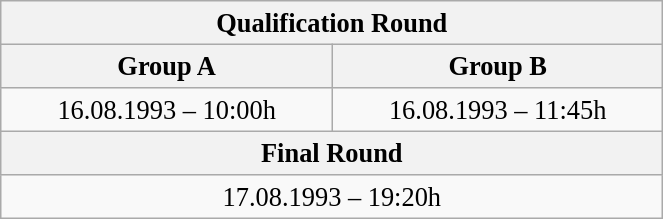<table class="wikitable" style=" text-align:center; font-size:110%;" width="35%">
<tr>
<th colspan="2">Qualification Round</th>
</tr>
<tr>
<th>Group A</th>
<th>Group B</th>
</tr>
<tr>
<td>16.08.1993 – 10:00h</td>
<td>16.08.1993 – 11:45h</td>
</tr>
<tr>
<th colspan="2">Final Round</th>
</tr>
<tr>
<td colspan="2">17.08.1993 – 19:20h</td>
</tr>
</table>
